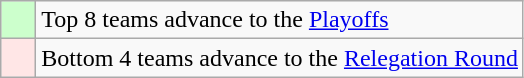<table class="wikitable">
<tr>
<td style="background: #ccffcc;">    </td>
<td>Top 8 teams advance to the <a href='#'>Playoffs</a></td>
</tr>
<tr>
<td style="background: #FFE6E6;">    </td>
<td>Bottom 4 teams advance to the <a href='#'>Relegation Round</a></td>
</tr>
</table>
